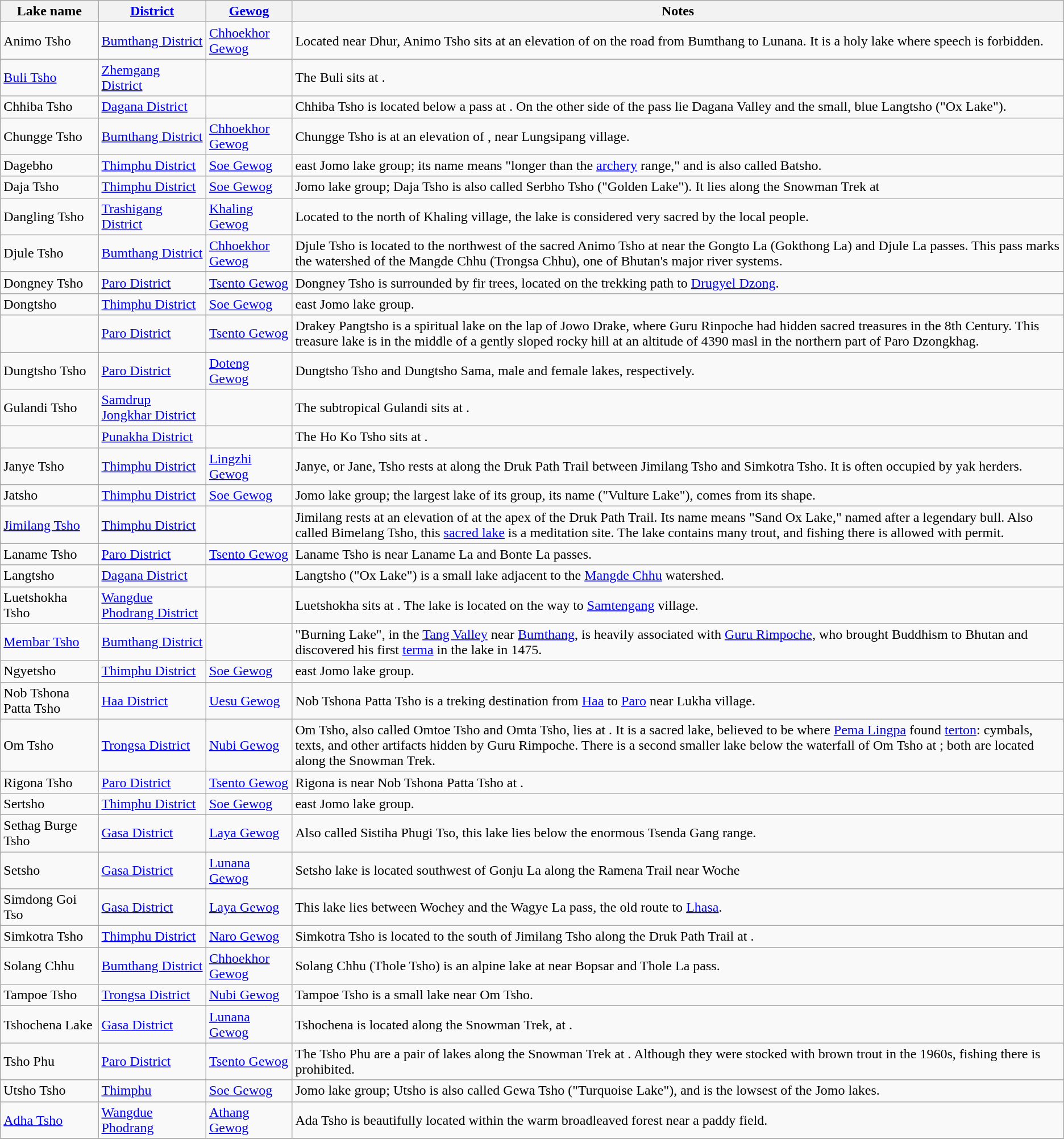<table class="wikitable sortable static-row-numbers static-row-header-text">
<tr>
<th>Lake name</th>
<th><a href='#'>District</a></th>
<th><a href='#'>Gewog</a></th>
<th>Notes</th>
</tr>
<tr>
<td>Animo Tsho</td>
<td><a href='#'>Bumthang District</a></td>
<td><a href='#'>Chhoekhor Gewog</a></td>
<td>Located near Dhur, Animo Tsho sits at an elevation of  on the road from Bumthang to Lunana. It is a holy lake where speech is forbidden.</td>
</tr>
<tr>
<td><a href='#'>Buli Tsho</a></td>
<td><a href='#'>Zhemgang District</a></td>
<td></td>
<td>The Buli sits at .</td>
</tr>
<tr>
<td>Chhiba Tsho</td>
<td><a href='#'>Dagana District</a></td>
<td></td>
<td>Chhiba Tsho is located below a pass at . On the other side of the pass lie Dagana Valley and the small, blue Langtsho ("Ox Lake").</td>
</tr>
<tr>
<td>Chungge Tsho</td>
<td><a href='#'>Bumthang District</a></td>
<td><a href='#'>Chhoekhor Gewog</a></td>
<td>Chungge Tsho is at an elevation of , near Lungsipang village.</td>
</tr>
<tr>
<td>Dagebho</td>
<td><a href='#'>Thimphu District</a></td>
<td><a href='#'>Soe Gewog</a></td>
<td>east Jomo lake group; its name means "longer than the <a href='#'>archery</a> range," and is also called Batsho.</td>
</tr>
<tr>
<td>Daja Tsho</td>
<td><a href='#'>Thimphu District</a></td>
<td><a href='#'>Soe Gewog</a></td>
<td>Jomo lake group; Daja Tsho is also called Serbho Tsho ("Golden Lake"). It lies along the Snowman Trek at </td>
</tr>
<tr>
<td>Dangling Tsho</td>
<td><a href='#'>Trashigang District</a></td>
<td><a href='#'>Khaling Gewog</a></td>
<td>Located to the north of Khaling village, the lake is considered very sacred by the local people.</td>
</tr>
<tr>
<td>Djule Tsho</td>
<td><a href='#'>Bumthang District</a></td>
<td><a href='#'>Chhoekhor Gewog</a></td>
<td>Djule Tsho is located to the northwest of the sacred Animo Tsho at  near the Gongto La (Gokthong La) and Djule La passes. This pass marks the watershed of the Mangde Chhu (Trongsa Chhu), one of Bhutan's major river systems.</td>
</tr>
<tr>
<td>Dongney Tsho</td>
<td><a href='#'>Paro District</a></td>
<td><a href='#'>Tsento Gewog</a></td>
<td>Dongney Tsho is surrounded by fir trees, located on the trekking path to <a href='#'>Drugyel Dzong</a>.</td>
</tr>
<tr>
<td>Dongtsho</td>
<td><a href='#'>Thimphu District</a></td>
<td><a href='#'>Soe Gewog</a></td>
<td>east Jomo lake group.</td>
</tr>
<tr>
<td></td>
<td><a href='#'>Paro District</a></td>
<td><a href='#'>Tsento Gewog</a></td>
<td>Drakey Pangtsho is a spiritual lake on the lap of Jowo Drake, where Guru Rinpoche had hidden sacred treasures in the 8th Century. This treasure lake is in the middle of a gently sloped rocky hill at an altitude of 4390 masl in the northern part of Paro Dzongkhag.</td>
</tr>
<tr>
<td>Dungtsho Tsho</td>
<td><a href='#'>Paro District</a></td>
<td><a href='#'>Doteng Gewog</a></td>
<td>Dungtsho Tsho and Dungtsho Sama, male and female lakes, respectively.</td>
</tr>
<tr>
<td>Gulandi Tsho</td>
<td><a href='#'>Samdrup Jongkhar District</a></td>
<td></td>
<td>The subtropical Gulandi sits at .</td>
</tr>
<tr>
<td></td>
<td><a href='#'>Punakha District</a></td>
<td></td>
<td>The Ho Ko Tsho sits at .</td>
</tr>
<tr>
<td>Janye Tsho</td>
<td><a href='#'>Thimphu District</a></td>
<td><a href='#'>Lingzhi Gewog</a></td>
<td>Janye, or Jane, Tsho rests at  along the Druk Path Trail between Jimilang Tsho and Simkotra Tsho. It is often occupied by yak herders.</td>
</tr>
<tr>
<td>Jatsho</td>
<td><a href='#'>Thimphu District</a></td>
<td><a href='#'>Soe Gewog</a></td>
<td>Jomo lake group; the largest lake of its group, its name ("Vulture Lake"), comes from its shape.</td>
</tr>
<tr>
<td><a href='#'>Jimilang Tsho</a></td>
<td><a href='#'>Thimphu District</a></td>
<td></td>
<td>Jimilang rests at an elevation of  at the apex of the Druk Path Trail. Its name means "Sand Ox Lake," named after a legendary bull. Also called Bimelang Tsho, this <a href='#'>sacred lake</a> is a meditation site. The lake contains many trout, and fishing there is allowed with permit.</td>
</tr>
<tr>
<td>Laname Tsho</td>
<td><a href='#'>Paro District</a></td>
<td><a href='#'>Tsento Gewog</a></td>
<td>Laname Tsho is near Laname La and Bonte La passes.</td>
</tr>
<tr>
<td>Langtsho</td>
<td><a href='#'>Dagana District</a></td>
<td></td>
<td>Langtsho ("Ox Lake") is a small lake adjacent to the <a href='#'>Mangde Chhu</a> watershed.</td>
</tr>
<tr>
<td>Luetshokha Tsho</td>
<td><a href='#'>Wangdue Phodrang District</a></td>
<td></td>
<td>Luetshokha sits at . The lake is located on the way to <a href='#'>Samtengang</a> village.</td>
</tr>
<tr>
<td><a href='#'>Membar Tsho</a></td>
<td><a href='#'>Bumthang District</a></td>
<td></td>
<td>"Burning Lake", in the <a href='#'>Tang Valley</a> near <a href='#'>Bumthang</a>, is heavily associated with <a href='#'>Guru Rimpoche</a>, who brought Buddhism to Bhutan and discovered his first <a href='#'>terma</a> in the lake in 1475.</td>
</tr>
<tr>
<td>Ngyetsho</td>
<td><a href='#'>Thimphu District</a></td>
<td><a href='#'>Soe Gewog</a></td>
<td>east Jomo lake group.</td>
</tr>
<tr>
<td>Nob Tshona Patta Tsho</td>
<td><a href='#'>Haa District</a></td>
<td><a href='#'>Uesu Gewog</a></td>
<td>Nob Tshona Patta Tsho is a treking destination from <a href='#'>Haa</a> to <a href='#'>Paro</a> near Lukha village.</td>
</tr>
<tr>
<td>Om Tsho</td>
<td><a href='#'>Trongsa District</a></td>
<td><a href='#'>Nubi Gewog</a></td>
<td>Om Tsho, also called Omtoe Tsho and Omta Tsho, lies at . It is a sacred lake, believed to be where <a href='#'>Pema Lingpa</a> found <a href='#'>terton</a>: cymbals, texts, and other artifacts hidden by Guru Rimpoche. There is a second smaller lake below the waterfall of Om Tsho at ; both are located along the Snowman Trek.</td>
</tr>
<tr>
<td>Rigona Tsho</td>
<td><a href='#'>Paro District</a></td>
<td><a href='#'>Tsento Gewog</a></td>
<td>Rigona is near Nob Tshona Patta Tsho at .</td>
</tr>
<tr>
<td>Sertsho</td>
<td><a href='#'>Thimphu District</a></td>
<td><a href='#'>Soe Gewog</a></td>
<td>east Jomo lake group.</td>
</tr>
<tr>
<td>Sethag Burge Tsho</td>
<td><a href='#'>Gasa District</a></td>
<td><a href='#'>Laya Gewog</a></td>
<td>Also called Sistiha Phugi Tso, this lake lies below the enormous Tsenda Gang range.</td>
</tr>
<tr>
<td>Setsho</td>
<td><a href='#'>Gasa District</a></td>
<td><a href='#'>Lunana Gewog</a></td>
<td>Setsho lake is located southwest of Gonju La along the Ramena Trail near Woche</td>
</tr>
<tr>
<td>Simdong Goi Tso</td>
<td><a href='#'>Gasa District</a></td>
<td><a href='#'>Laya Gewog</a></td>
<td>This lake lies between Wochey and the Wagye La pass, the old route to <a href='#'>Lhasa</a>.</td>
</tr>
<tr>
<td>Simkotra Tsho</td>
<td><a href='#'>Thimphu District</a></td>
<td><a href='#'>Naro Gewog</a></td>
<td>Simkotra Tsho is located to the south of Jimilang Tsho along the Druk Path Trail at .</td>
</tr>
<tr>
<td>Solang Chhu</td>
<td><a href='#'>Bumthang District</a></td>
<td><a href='#'>Chhoekhor Gewog</a></td>
<td>Solang Chhu (Thole Tsho) is an alpine lake at  near Bopsar and Thole La pass.</td>
</tr>
<tr>
<td>Tampoe Tsho</td>
<td><a href='#'>Trongsa District</a></td>
<td><a href='#'>Nubi Gewog</a></td>
<td>Tampoe Tsho is a small lake near Om Tsho.</td>
</tr>
<tr>
<td>Tshochena Lake</td>
<td><a href='#'>Gasa District</a></td>
<td><a href='#'>Lunana Gewog</a></td>
<td>Tshochena is located along the Snowman Trek, at .</td>
</tr>
<tr>
<td>Tsho Phu</td>
<td><a href='#'>Paro District</a></td>
<td><a href='#'>Tsento Gewog</a></td>
<td>The Tsho Phu are a pair of lakes along the Snowman Trek at . Although they were stocked with brown trout in the 1960s, fishing there is prohibited.</td>
</tr>
<tr>
<td>Utsho Tsho</td>
<td><a href='#'>Thimphu</a></td>
<td><a href='#'>Soe Gewog</a></td>
<td>Jomo lake group; Utsho is also called Gewa Tsho ("Turquoise Lake"), and is the lowsest of the Jomo lakes.</td>
</tr>
<tr>
<td><a href='#'>Adha Tsho</a></td>
<td><a href='#'>Wangdue Phodrang</a></td>
<td><a href='#'>Athang Gewog</a></td>
<td>Ada Tsho is beautifully located within the warm broadleaved forest near a paddy field.</td>
</tr>
<tr>
</tr>
</table>
